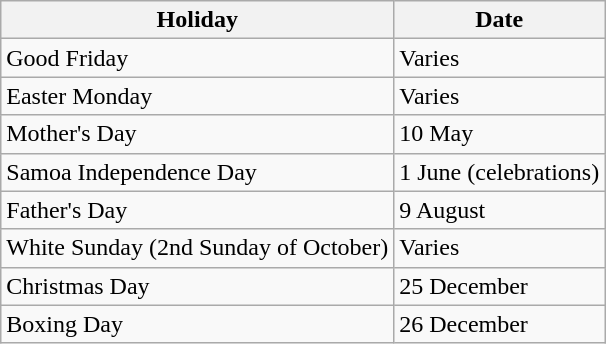<table class="wikitable">
<tr>
<th><strong>Holiday</strong></th>
<th><strong>Date</strong></th>
</tr>
<tr>
<td>Good Friday</td>
<td>Varies</td>
</tr>
<tr>
<td>Easter Monday</td>
<td>Varies</td>
</tr>
<tr>
<td>Mother's Day</td>
<td>10 May</td>
</tr>
<tr>
<td>Samoa Independence Day</td>
<td>1 June (celebrations)</td>
</tr>
<tr>
<td>Father's Day</td>
<td>9 August</td>
</tr>
<tr>
<td>White Sunday (2nd Sunday of October)</td>
<td>Varies</td>
</tr>
<tr>
<td>Christmas Day</td>
<td>25 December</td>
</tr>
<tr>
<td>Boxing Day</td>
<td>26 December</td>
</tr>
</table>
